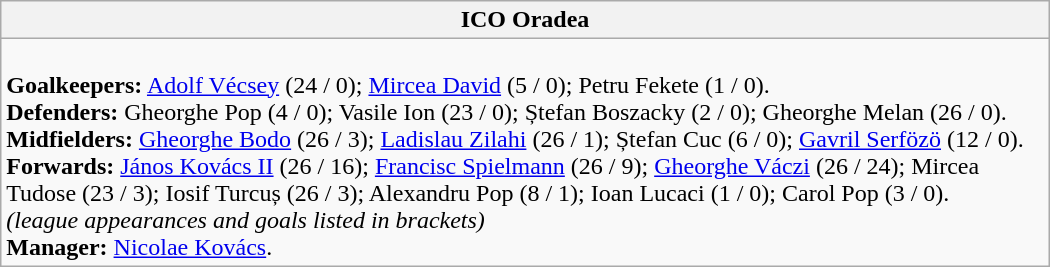<table class="wikitable" style="width:700px">
<tr>
<th>ICO Oradea</th>
</tr>
<tr>
<td><br><strong>Goalkeepers:</strong> <a href='#'>Adolf Vécsey</a>  (24 / 0); <a href='#'>Mircea David</a> (5 / 0); Petru Fekete (1 / 0).<br>
<strong>Defenders:</strong> Gheorghe Pop (4 / 0); Vasile Ion (23 / 0); Ștefan Boszacky (2 / 0); Gheorghe Melan (26 / 0).<br>
<strong>Midfielders:</strong> <a href='#'>Gheorghe Bodo</a> (26 / 3); <a href='#'>Ladislau Zilahi</a> (26 / 1);  Ștefan Cuc (6 / 0); <a href='#'>Gavril Serfözö</a> (12 / 0).<br>
<strong>Forwards:</strong> <a href='#'>János Kovács II</a>  (26 / 16); <a href='#'>Francisc Spielmann</a> (26 / 9); <a href='#'>Gheorghe Váczi</a> (26 / 24); Mircea Tudose (23 / 3); Iosif Turcuș (26 / 3); Alexandru Pop (8 / 1); Ioan Lucaci (1 / 0);  Carol Pop (3 / 0).
<br><em>(league appearances and goals listed in brackets)</em><br><strong>Manager:</strong> <a href='#'>Nicolae Kovács</a>.</td>
</tr>
</table>
